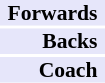<table cellpadding="0" style="border:0;font-size:90%;">
<tr>
<td style="padding:0 5px; text-align:right;" bgcolor="lavender"><strong>Forwards</strong></td>
<td style="text-align:left;"></td>
</tr>
<tr>
<td style="padding:0 5px; text-align:right;" bgcolor="lavender"><strong>Backs</strong></td>
<td style="text-align:left;"></td>
</tr>
<tr>
<td style="padding:0 5px; text-align:right;" bgcolor="lavender"><strong>Coach</strong></td>
<td style="text-align:left;"></td>
</tr>
</table>
